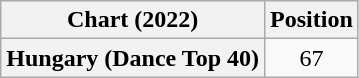<table class="wikitable plainrowheaders" style="text-align:center">
<tr>
<th scope="col">Chart (2022)</th>
<th scope="col">Position</th>
</tr>
<tr>
<th scope="row">Hungary (Dance Top 40)</th>
<td>67</td>
</tr>
</table>
